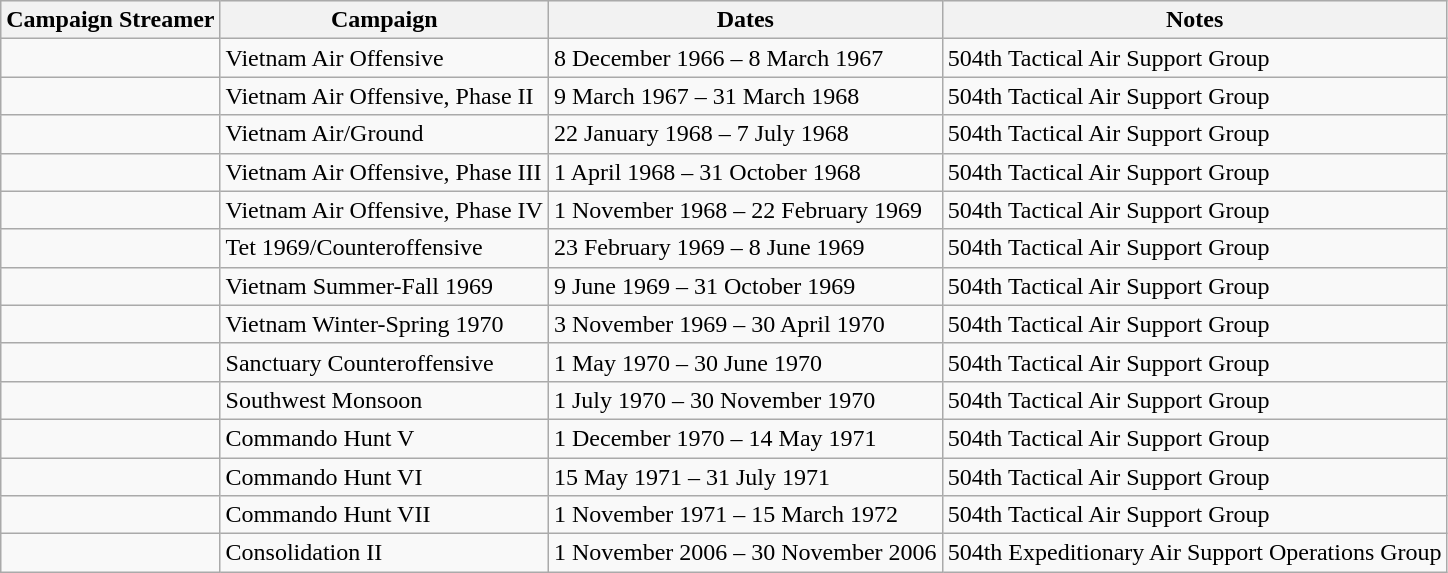<table class="wikitable">
<tr style="background:#efefef;">
<th>Campaign Streamer</th>
<th>Campaign</th>
<th>Dates</th>
<th>Notes</th>
</tr>
<tr>
<td></td>
<td>Vietnam Air Offensive</td>
<td>8 December 1966 – 8 March 1967</td>
<td>504th Tactical Air Support Group</td>
</tr>
<tr>
<td></td>
<td>Vietnam Air Offensive, Phase II</td>
<td>9 March 1967 – 31 March 1968</td>
<td>504th Tactical Air Support Group</td>
</tr>
<tr>
<td></td>
<td>Vietnam Air/Ground</td>
<td>22 January 1968 – 7 July 1968</td>
<td>504th Tactical Air Support Group</td>
</tr>
<tr>
<td></td>
<td>Vietnam Air Offensive, Phase III</td>
<td>1 April 1968 – 31 October 1968</td>
<td>504th Tactical Air Support Group</td>
</tr>
<tr>
<td></td>
<td>Vietnam Air Offensive, Phase IV</td>
<td>1 November 1968 – 22 February 1969</td>
<td>504th Tactical Air Support Group</td>
</tr>
<tr>
<td></td>
<td>Tet 1969/Counteroffensive</td>
<td>23 February 1969 – 8 June 1969</td>
<td>504th Tactical Air Support Group</td>
</tr>
<tr>
<td></td>
<td>Vietnam Summer-Fall 1969</td>
<td>9 June 1969 – 31 October 1969</td>
<td>504th Tactical Air Support Group</td>
</tr>
<tr>
<td></td>
<td>Vietnam Winter-Spring 1970</td>
<td>3 November 1969 – 30 April 1970</td>
<td>504th Tactical Air Support Group</td>
</tr>
<tr>
<td></td>
<td>Sanctuary Counteroffensive</td>
<td>1 May 1970 – 30 June 1970</td>
<td>504th Tactical Air Support Group</td>
</tr>
<tr>
<td></td>
<td>Southwest Monsoon</td>
<td>1 July 1970 – 30 November 1970</td>
<td>504th Tactical Air Support Group</td>
</tr>
<tr>
<td></td>
<td>Commando Hunt V</td>
<td>1 December 1970 – 14 May 1971</td>
<td>504th Tactical Air Support Group</td>
</tr>
<tr>
<td></td>
<td>Commando Hunt VI</td>
<td>15 May 1971 – 31 July 1971</td>
<td>504th Tactical Air Support Group</td>
</tr>
<tr>
<td></td>
<td>Commando Hunt VII</td>
<td>1 November 1971 – 15 March 1972</td>
<td>504th Tactical Air Support Group</td>
</tr>
<tr>
<td></td>
<td>Consolidation II</td>
<td>1 November 2006 – 30 November 2006</td>
<td>504th Expeditionary Air Support Operations Group</td>
</tr>
</table>
